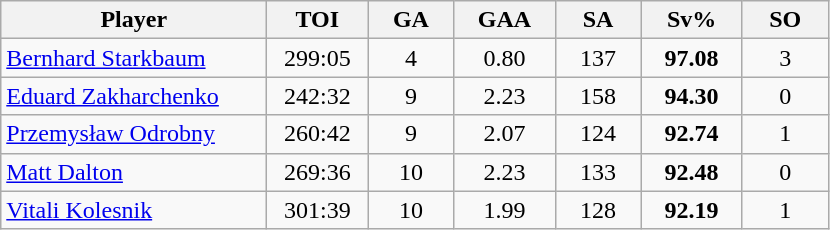<table class="wikitable sortable" style="text-align:center;">
<tr>
<th style="width:170px;">Player</th>
<th style="width:60px;">TOI</th>
<th style="width:50px;">GA</th>
<th style="width:60px;">GAA</th>
<th style="width:50px;">SA</th>
<th style="width:60px;">Sv%</th>
<th style="width:50px;">SO</th>
</tr>
<tr>
<td style="text-align:left;"> <a href='#'>Bernhard Starkbaum</a></td>
<td>299:05</td>
<td>4</td>
<td>0.80</td>
<td>137</td>
<td><strong>97.08</strong></td>
<td>3</td>
</tr>
<tr>
<td style="text-align:left;"> <a href='#'>Eduard Zakharchenko</a></td>
<td>242:32</td>
<td>9</td>
<td>2.23</td>
<td>158</td>
<td><strong>94.30</strong></td>
<td>0</td>
</tr>
<tr>
<td style="text-align:left;"> <a href='#'>Przemysław Odrobny</a></td>
<td>260:42</td>
<td>9</td>
<td>2.07</td>
<td>124</td>
<td><strong>92.74</strong></td>
<td>1</td>
</tr>
<tr>
<td style="text-align:left;"> <a href='#'>Matt Dalton</a></td>
<td>269:36</td>
<td>10</td>
<td>2.23</td>
<td>133</td>
<td><strong>92.48</strong></td>
<td>0</td>
</tr>
<tr>
<td style="text-align:left;"> <a href='#'>Vitali Kolesnik</a></td>
<td>301:39</td>
<td>10</td>
<td>1.99</td>
<td>128</td>
<td><strong>92.19</strong></td>
<td>1</td>
</tr>
</table>
